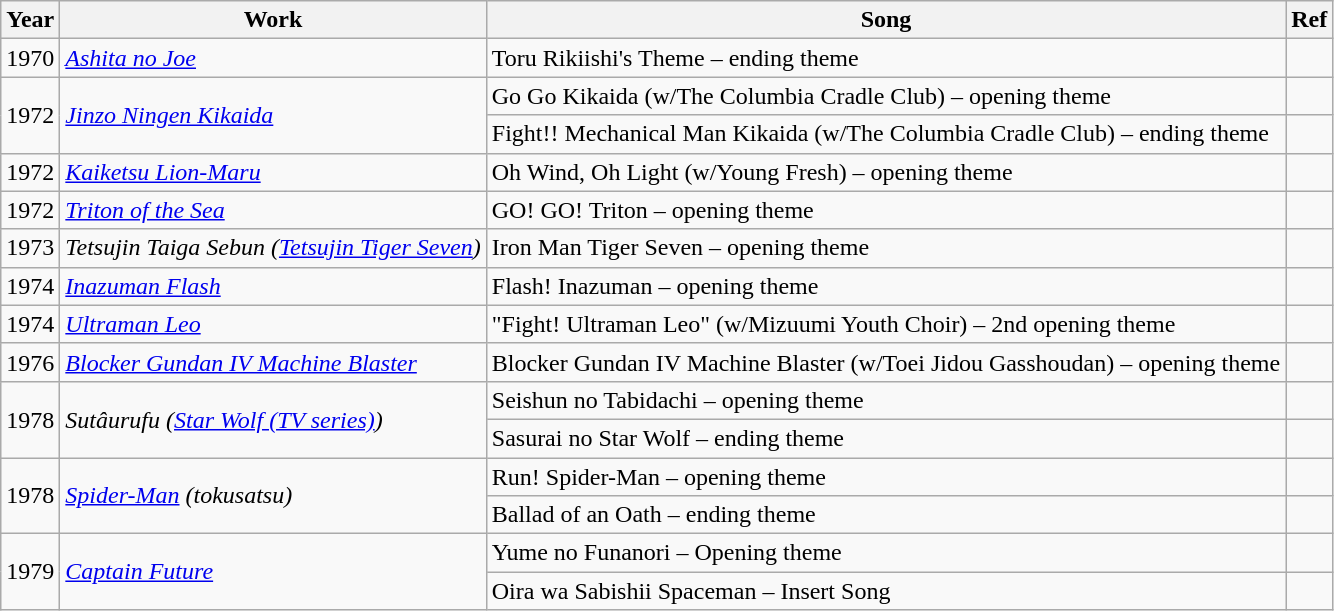<table class="wikitable">
<tr>
<th>Year</th>
<th>Work</th>
<th>Song</th>
<th>Ref</th>
</tr>
<tr>
<td>1970</td>
<td><em><a href='#'>Ashita no Joe</a></em></td>
<td>Toru Rikiishi's Theme – ending theme</td>
<td></td>
</tr>
<tr>
<td rowspan="2">1972</td>
<td rowspan="2"><em><a href='#'>Jinzo Ningen Kikaida</a></em></td>
<td>Go Go Kikaida (w/The Columbia Cradle Club) – opening theme</td>
<td></td>
</tr>
<tr>
<td>Fight!! Mechanical Man Kikaida (w/The Columbia Cradle Club) – ending theme</td>
<td></td>
</tr>
<tr>
<td>1972</td>
<td><em><a href='#'>Kaiketsu Lion-Maru</a></em></td>
<td>Oh Wind, Oh Light (w/Young Fresh) – opening theme</td>
<td></td>
</tr>
<tr>
<td>1972</td>
<td><em><a href='#'>Triton of the Sea</a></em></td>
<td>GO! GO! Triton – opening theme</td>
<td></td>
</tr>
<tr>
<td>1973</td>
<td><em>Tetsujin Taiga Sebun (<a href='#'>Tetsujin Tiger Seven</a>)</em></td>
<td>Iron Man Tiger Seven – opening theme</td>
<td></td>
</tr>
<tr>
<td>1974</td>
<td><em><a href='#'>Inazuman Flash</a></em></td>
<td>Flash! Inazuman – opening theme</td>
<td></td>
</tr>
<tr>
<td>1974</td>
<td><em><a href='#'>Ultraman Leo</a></em></td>
<td>"Fight! Ultraman Leo" (w/Mizuumi Youth Choir) – 2nd opening theme</td>
<td></td>
</tr>
<tr>
<td>1976</td>
<td><em><a href='#'>Blocker Gundan IV Machine Blaster</a></em></td>
<td>Blocker Gundan IV Machine Blaster (w/Toei Jidou Gasshoudan) – opening theme</td>
<td></td>
</tr>
<tr>
<td rowspan="2">1978</td>
<td rowspan="2"><em>Sutâurufu (<a href='#'>Star Wolf (TV series)</a>)</em></td>
<td>Seishun no Tabidachi – opening theme</td>
<td></td>
</tr>
<tr>
<td>Sasurai no Star Wolf – ending theme</td>
<td></td>
</tr>
<tr>
<td rowspan="2">1978</td>
<td rowspan="2"><em><a href='#'>Spider-Man</a> (tokusatsu)</em></td>
<td>Run! Spider-Man – opening theme</td>
<td></td>
</tr>
<tr>
<td>Ballad of an Oath – ending theme</td>
<td></td>
</tr>
<tr>
<td rowspan="2">1979</td>
<td rowspan="2"><em><a href='#'>Captain Future</a></em></td>
<td>Yume no Funanori – Opening theme</td>
<td></td>
</tr>
<tr>
<td>Oira wa Sabishii Spaceman – Insert Song</td>
<td></td>
</tr>
</table>
